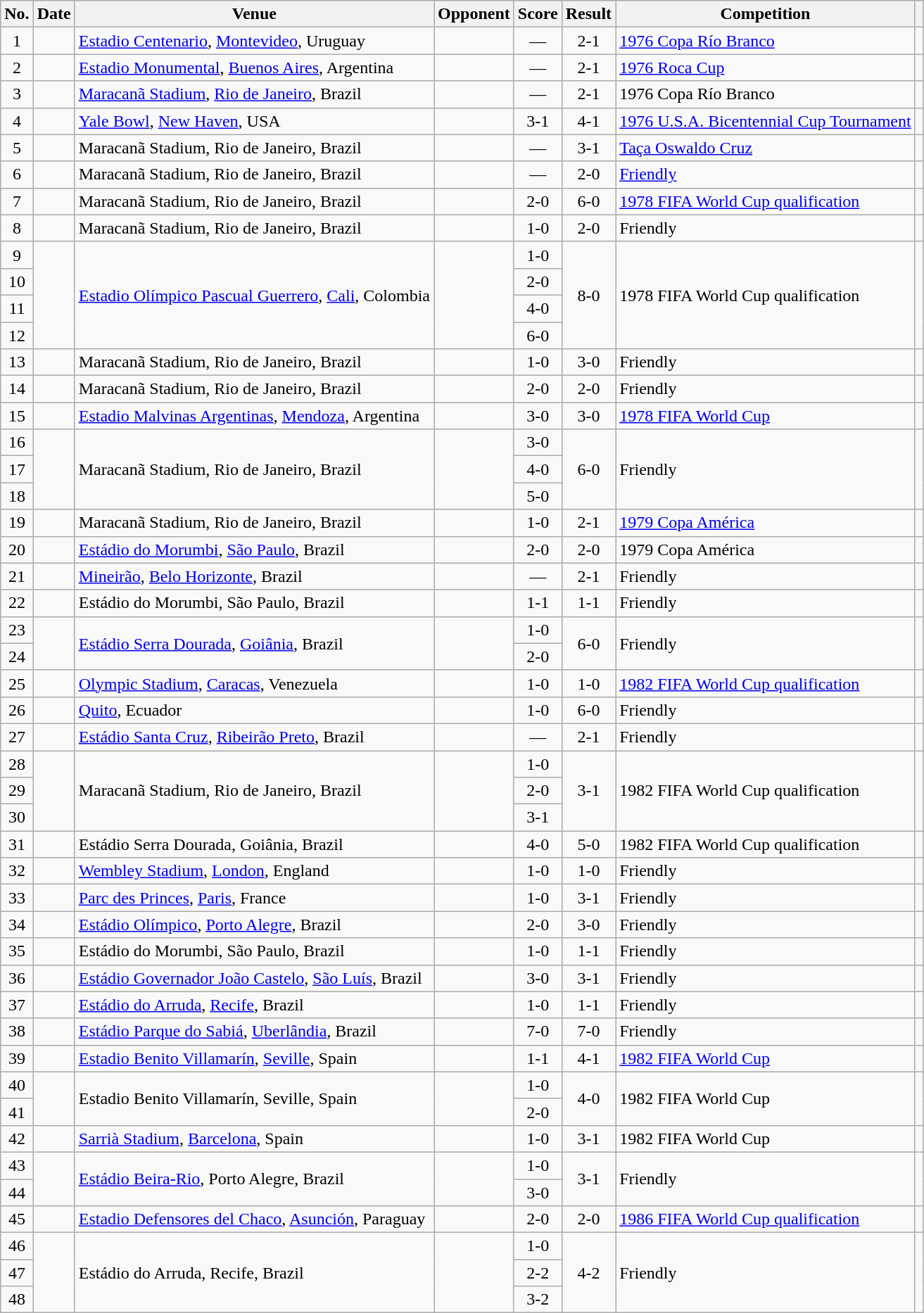<table class="wikitable sortable">
<tr>
<th scope="col">No.</th>
<th scope="col">Date</th>
<th scope="col">Venue</th>
<th scope="col">Opponent</th>
<th scope="col">Score</th>
<th scope="col">Result</th>
<th scope="col">Competition</th>
<th scope="col" class="unsortable"></th>
</tr>
<tr>
<td style="text-align:center">1</td>
<td></td>
<td><a href='#'>Estadio Centenario</a>, <a href='#'>Montevideo</a>, Uruguay</td>
<td></td>
<td style="text-align:center">—</td>
<td style="text-align:center">2-1</td>
<td><a href='#'>1976 Copa Río Branco</a></td>
<td></td>
</tr>
<tr>
<td style="text-align:center">2</td>
<td></td>
<td><a href='#'>	
Estadio Monumental</a>, <a href='#'>Buenos Aires</a>, Argentina</td>
<td></td>
<td style="text-align:center">—</td>
<td style="text-align:center">2-1</td>
<td><a href='#'>1976 Roca Cup</a></td>
<td></td>
</tr>
<tr>
<td style="text-align:center">3</td>
<td></td>
<td><a href='#'>Maracanã Stadium</a>, <a href='#'>Rio de Janeiro</a>, Brazil</td>
<td></td>
<td style="text-align:center">—</td>
<td style="text-align:center">2-1</td>
<td>1976 Copa Río Branco</td>
<td></td>
</tr>
<tr>
<td style="text-align:center">4</td>
<td></td>
<td><a href='#'>Yale Bowl</a>, <a href='#'>New Haven</a>, USA</td>
<td></td>
<td style="text-align:center">3-1</td>
<td style="text-align:center">4-1</td>
<td><a href='#'>1976 U.S.A. Bicentennial Cup Tournament</a></td>
<td></td>
</tr>
<tr>
<td style="text-align:center">5</td>
<td></td>
<td>Maracanã Stadium, Rio de Janeiro, Brazil</td>
<td></td>
<td style="text-align:center">—</td>
<td style="text-align:center">3-1</td>
<td><a href='#'>Taça Oswaldo Cruz</a></td>
<td></td>
</tr>
<tr>
<td style="text-align:center">6</td>
<td></td>
<td>Maracanã Stadium, Rio de Janeiro, Brazil</td>
<td></td>
<td style="text-align:center">—</td>
<td style="text-align:center">2-0</td>
<td><a href='#'>Friendly</a></td>
<td></td>
</tr>
<tr>
<td style="text-align:center">7</td>
<td></td>
<td>Maracanã Stadium, Rio de Janeiro, Brazil</td>
<td></td>
<td style="text-align:center">2-0</td>
<td style="text-align:center">6-0</td>
<td><a href='#'>1978 FIFA World Cup qualification</a></td>
<td></td>
</tr>
<tr>
<td style="text-align:center">8</td>
<td></td>
<td>Maracanã Stadium, Rio de Janeiro, Brazil</td>
<td></td>
<td style="text-align:center">1-0</td>
<td style="text-align:center">2-0</td>
<td>Friendly</td>
<td></td>
</tr>
<tr>
<td style="text-align:center">9</td>
<td rowspan="4"></td>
<td rowspan="4"><a href='#'>Estadio Olímpico Pascual Guerrero</a>, <a href='#'>Cali</a>, Colombia</td>
<td rowspan="4"></td>
<td style="text-align:center">1-0</td>
<td rowspan="4" style="text-align:center">8-0</td>
<td rowspan="4">1978 FIFA World Cup qualification</td>
<td rowspan="4"></td>
</tr>
<tr>
<td style="text-align:center">10</td>
<td style="text-align:center">2-0</td>
</tr>
<tr>
<td style="text-align:center">11</td>
<td style="text-align:center">4-0</td>
</tr>
<tr>
<td style="text-align:center">12</td>
<td style="text-align:center">6-0</td>
</tr>
<tr>
<td style="text-align:center">13</td>
<td></td>
<td>Maracanã Stadium, Rio de Janeiro, Brazil</td>
<td></td>
<td style="text-align:center">1-0</td>
<td style="text-align:center">3-0</td>
<td>Friendly</td>
<td></td>
</tr>
<tr>
<td style="text-align:center">14</td>
<td></td>
<td>Maracanã Stadium, Rio de Janeiro, Brazil</td>
<td></td>
<td style="text-align:center">2-0</td>
<td style="text-align:center">2-0</td>
<td>Friendly</td>
<td></td>
</tr>
<tr>
<td style="text-align:center">15</td>
<td></td>
<td><a href='#'>Estadio Malvinas Argentinas</a>, <a href='#'>Mendoza</a>, Argentina</td>
<td></td>
<td style="text-align:center">3-0</td>
<td style="text-align:center">3-0</td>
<td><a href='#'>1978 FIFA World Cup</a></td>
<td></td>
</tr>
<tr>
<td style="text-align:center">16</td>
<td rowspan="3"></td>
<td rowspan="3">Maracanã Stadium, Rio de Janeiro, Brazil</td>
<td rowspan="3"></td>
<td style="text-align:center">3-0</td>
<td rowspan="3" style="text-align:center">6-0</td>
<td rowspan="3">Friendly</td>
<td rowspan="3"></td>
</tr>
<tr>
<td style="text-align:center">17</td>
<td style="text-align:center">4-0</td>
</tr>
<tr>
<td style="text-align:center">18</td>
<td style="text-align:center">5-0</td>
</tr>
<tr>
<td style="text-align:center">19</td>
<td></td>
<td>Maracanã Stadium, Rio de Janeiro, Brazil</td>
<td></td>
<td style="text-align:center">1-0</td>
<td style="text-align:center">2-1</td>
<td><a href='#'>1979 Copa América</a></td>
<td></td>
</tr>
<tr>
<td style="text-align:center">20</td>
<td></td>
<td><a href='#'>Estádio do Morumbi</a>, <a href='#'>São Paulo</a>, Brazil</td>
<td></td>
<td style="text-align:center">2-0</td>
<td style="text-align:center">2-0</td>
<td>1979 Copa América</td>
<td></td>
</tr>
<tr>
<td style="text-align:center">21</td>
<td></td>
<td><a href='#'>Mineirão</a>, <a href='#'>Belo Horizonte</a>, Brazil</td>
<td></td>
<td style="text-align:center">—</td>
<td style="text-align:center">2-1</td>
<td>Friendly</td>
<td></td>
</tr>
<tr>
<td style="text-align:center">22</td>
<td></td>
<td>Estádio do Morumbi, São Paulo, Brazil</td>
<td></td>
<td style="text-align:center">1-1</td>
<td style="text-align:center">1-1</td>
<td>Friendly</td>
<td></td>
</tr>
<tr>
<td style="text-align:center">23</td>
<td rowspan="2"></td>
<td rowspan="2"><a href='#'>Estádio Serra Dourada</a>, <a href='#'>Goiânia</a>, Brazil</td>
<td rowspan="2"></td>
<td style="text-align:center">1-0</td>
<td rowspan="2" style="text-align:center">6-0</td>
<td rowspan="2">Friendly</td>
<td rowspan="2"></td>
</tr>
<tr>
<td style="text-align:center">24</td>
<td style="text-align:center">2-0</td>
</tr>
<tr>
<td style="text-align:center">25</td>
<td></td>
<td><a href='#'>Olympic Stadium</a>, <a href='#'>Caracas</a>, Venezuela</td>
<td></td>
<td style="text-align:center">1-0</td>
<td style="text-align:center">1-0</td>
<td><a href='#'>1982 FIFA World Cup qualification</a></td>
<td></td>
</tr>
<tr>
<td style="text-align:center">26</td>
<td></td>
<td><a href='#'>Quito</a>, Ecuador</td>
<td></td>
<td style="text-align:center">1-0</td>
<td style="text-align:center">6-0</td>
<td>Friendly</td>
<td></td>
</tr>
<tr>
<td style="text-align:center">27</td>
<td></td>
<td><a href='#'>Estádio Santa Cruz</a>, <a href='#'>Ribeirão Preto</a>, Brazil</td>
<td></td>
<td style="text-align:center">—</td>
<td style="text-align:center">2-1</td>
<td>Friendly</td>
<td></td>
</tr>
<tr>
<td style="text-align:center">28</td>
<td rowspan="3"></td>
<td rowspan="3">Maracanã Stadium, Rio de Janeiro, Brazil</td>
<td rowspan="3"></td>
<td style="text-align:center">1-0</td>
<td rowspan="3" style="text-align:center">3-1</td>
<td rowspan="3">1982 FIFA World Cup qualification</td>
<td rowspan="3"></td>
</tr>
<tr>
<td style="text-align:center">29</td>
<td style="text-align:center">2-0</td>
</tr>
<tr>
<td style="text-align:center">30</td>
<td style="text-align:center">3-1</td>
</tr>
<tr>
<td style="text-align:center">31</td>
<td></td>
<td>Estádio Serra Dourada, Goiânia, Brazil</td>
<td></td>
<td style="text-align:center">4-0</td>
<td style="text-align:center">5-0</td>
<td>1982 FIFA World Cup qualification</td>
<td></td>
</tr>
<tr>
<td style="text-align:center">32</td>
<td></td>
<td><a href='#'>Wembley Stadium</a>, <a href='#'>London</a>, England</td>
<td></td>
<td style="text-align:center">1-0</td>
<td style="text-align:center">1-0</td>
<td>Friendly</td>
<td></td>
</tr>
<tr>
<td style="text-align:center">33</td>
<td></td>
<td><a href='#'>Parc des Princes</a>, <a href='#'>Paris</a>, France</td>
<td></td>
<td style="text-align:center">1-0</td>
<td style="text-align:center">3-1</td>
<td>Friendly</td>
<td></td>
</tr>
<tr>
<td style="text-align:center">34</td>
<td></td>
<td><a href='#'>Estádio Olímpico</a>, <a href='#'>Porto Alegre</a>, Brazil</td>
<td></td>
<td style="text-align:center">2-0</td>
<td style="text-align:center">3-0</td>
<td>Friendly</td>
<td></td>
</tr>
<tr>
<td style="text-align:center">35</td>
<td></td>
<td>Estádio do Morumbi, São Paulo, Brazil</td>
<td></td>
<td style="text-align:center">1-0</td>
<td style="text-align:center">1-1</td>
<td>Friendly</td>
<td></td>
</tr>
<tr>
<td style="text-align:center">36</td>
<td></td>
<td><a href='#'>Estádio Governador João Castelo</a>, <a href='#'>São Luís</a>, Brazil</td>
<td></td>
<td style="text-align:center">3-0</td>
<td style="text-align:center">3-1</td>
<td>Friendly</td>
<td></td>
</tr>
<tr>
<td style="text-align:center">37</td>
<td></td>
<td><a href='#'>Estádio do Arruda</a>, <a href='#'>Recife</a>, Brazil</td>
<td></td>
<td style="text-align:center">1-0</td>
<td style="text-align:center">1-1</td>
<td>Friendly</td>
<td></td>
</tr>
<tr>
<td style="text-align:center">38</td>
<td></td>
<td><a href='#'>Estádio Parque do Sabiá</a>, <a href='#'>Uberlândia</a>, Brazil</td>
<td></td>
<td style="text-align:center">7-0</td>
<td style="text-align:center">7-0</td>
<td>Friendly</td>
<td></td>
</tr>
<tr>
<td style="text-align:center">39</td>
<td></td>
<td><a href='#'>Estadio Benito Villamarín</a>, <a href='#'>Seville</a>, Spain</td>
<td></td>
<td style="text-align:center">1-1</td>
<td style="text-align:center">4-1</td>
<td><a href='#'>1982 FIFA World Cup</a></td>
<td></td>
</tr>
<tr>
<td style="text-align:center">40</td>
<td rowspan="2"></td>
<td rowspan="2">Estadio Benito Villamarín, Seville, Spain</td>
<td rowspan="2"></td>
<td style="text-align:center">1-0</td>
<td rowspan="2" style="text-align:center">4-0</td>
<td rowspan="2">1982 FIFA World Cup</td>
<td rowspan="2"></td>
</tr>
<tr>
<td style="text-align:center">41</td>
<td style="text-align:center">2-0</td>
</tr>
<tr>
<td style="text-align:center">42</td>
<td></td>
<td><a href='#'>Sarrià Stadium</a>, <a href='#'>Barcelona</a>, Spain</td>
<td></td>
<td style="text-align:center">1-0</td>
<td style="text-align:center">3-1</td>
<td>1982 FIFA World Cup</td>
<td></td>
</tr>
<tr>
<td style="text-align:center">43</td>
<td rowspan="2"></td>
<td rowspan="2"><a href='#'>Estádio Beira-Rio</a>, Porto Alegre, Brazil</td>
<td rowspan="2"></td>
<td style="text-align:center">1-0</td>
<td rowspan="2" style="text-align:center">3-1</td>
<td rowspan="2">Friendly</td>
<td rowspan="2"></td>
</tr>
<tr>
<td style="text-align:center">44</td>
<td style="text-align:center">3-0</td>
</tr>
<tr>
<td style="text-align:center">45</td>
<td></td>
<td><a href='#'>Estadio Defensores del Chaco</a>, <a href='#'>Asunción</a>, Paraguay</td>
<td></td>
<td style="text-align:center">2-0</td>
<td style="text-align:center">2-0</td>
<td><a href='#'>1986 FIFA World Cup qualification</a></td>
<td></td>
</tr>
<tr>
<td style="text-align:center">46</td>
<td rowspan="3"></td>
<td rowspan="3">Estádio do Arruda, Recife, Brazil</td>
<td rowspan="3"></td>
<td style="text-align:center">1-0</td>
<td rowspan="3" style="text-align:center">4-2</td>
<td rowspan="3">Friendly</td>
<td rowspan="3"></td>
</tr>
<tr>
<td style="text-align:center">47</td>
<td style="text-align:center">2-2</td>
</tr>
<tr>
<td style="text-align:center">48</td>
<td style="text-align:center">3-2</td>
</tr>
</table>
